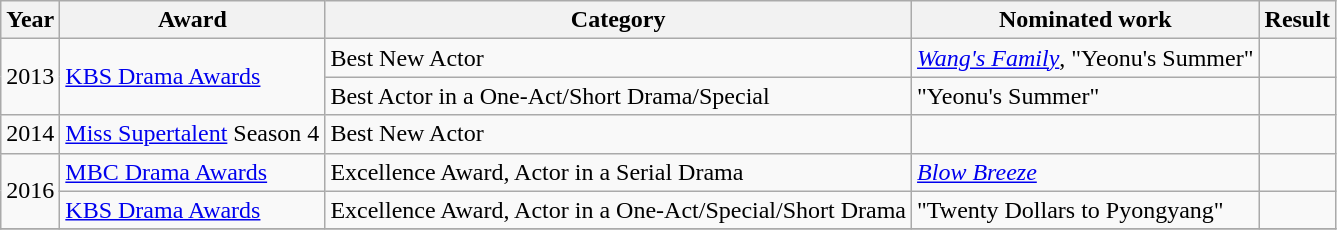<table class="wikitable">
<tr>
<th>Year</th>
<th>Award</th>
<th>Category</th>
<th>Nominated work</th>
<th>Result</th>
</tr>
<tr>
<td rowspan=2>2013</td>
<td rowspan=2><a href='#'>KBS Drama Awards</a></td>
<td>Best New Actor</td>
<td><em><a href='#'>Wang's Family</a></em>, "Yeonu's Summer"</td>
<td></td>
</tr>
<tr>
<td>Best Actor in a One-Act/Short Drama/Special</td>
<td>"Yeonu's Summer"</td>
<td></td>
</tr>
<tr>
<td>2014</td>
<td><a href='#'>Miss Supertalent</a> Season 4</td>
<td>Best New Actor</td>
<td></td>
<td></td>
</tr>
<tr>
<td rowspan=2>2016</td>
<td><a href='#'>MBC Drama Awards</a></td>
<td>Excellence Award, Actor in a Serial Drama</td>
<td><em><a href='#'>Blow Breeze</a></em></td>
<td></td>
</tr>
<tr>
<td><a href='#'>KBS Drama Awards</a></td>
<td>Excellence Award, Actor in a One-Act/Special/Short Drama</td>
<td>"Twenty Dollars to Pyongyang"</td>
<td></td>
</tr>
<tr>
</tr>
</table>
